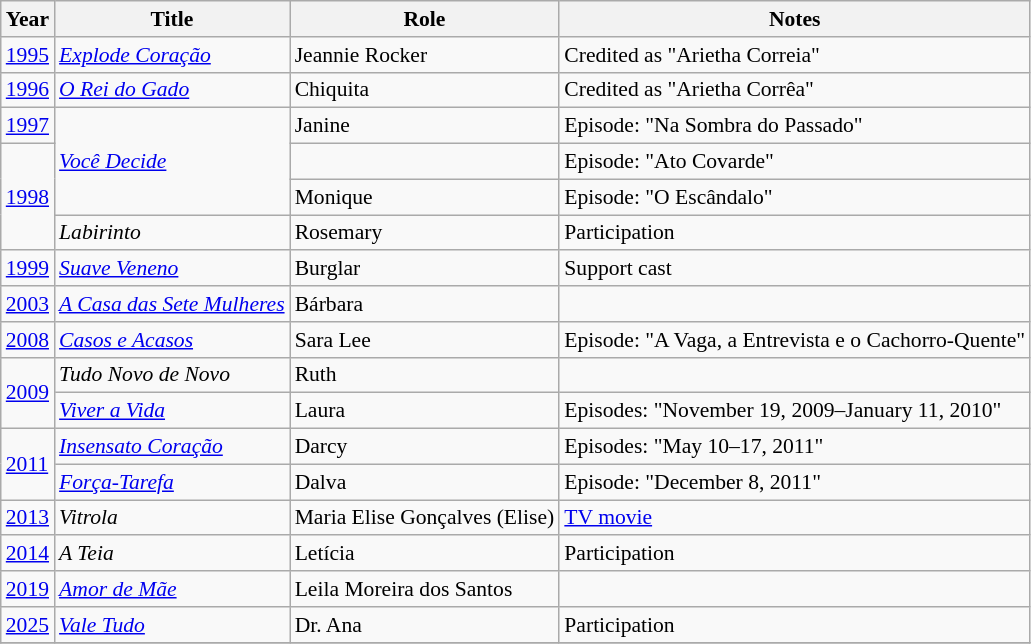<table class="wikitable" style="font-size: 90%;">
<tr>
<th>Year</th>
<th>Title</th>
<th>Role</th>
<th>Notes</th>
</tr>
<tr>
<td><a href='#'>1995</a></td>
<td><em><a href='#'>Explode Coração</a></em></td>
<td>Jeannie Rocker</td>
<td>Credited as "Arietha Correia"</td>
</tr>
<tr>
<td><a href='#'>1996</a></td>
<td><em><a href='#'>O Rei do Gado</a></em></td>
<td>Chiquita</td>
<td>Credited as "Arietha Corrêa"</td>
</tr>
<tr>
<td><a href='#'>1997</a></td>
<td rowspan="3"><em><a href='#'>Você Decide</a></em></td>
<td>Janine</td>
<td>Episode: "Na Sombra do Passado"</td>
</tr>
<tr>
<td rowspan="3"><a href='#'>1998</a></td>
<td></td>
<td>Episode: "Ato Covarde"</td>
</tr>
<tr>
<td>Monique</td>
<td>Episode: "O Escândalo"</td>
</tr>
<tr>
<td><em>Labirinto</em></td>
<td>Rosemary</td>
<td>Participation</td>
</tr>
<tr>
<td><a href='#'>1999</a></td>
<td><em><a href='#'>Suave Veneno</a></em></td>
<td>Burglar</td>
<td>Support cast</td>
</tr>
<tr>
<td><a href='#'>2003</a></td>
<td><em><a href='#'>A Casa das Sete Mulheres</a></em></td>
<td>Bárbara</td>
<td></td>
</tr>
<tr>
<td><a href='#'>2008</a></td>
<td><em><a href='#'>Casos e Acasos</a></em></td>
<td>Sara Lee</td>
<td>Episode: "A Vaga, a Entrevista e o Cachorro-Quente"</td>
</tr>
<tr>
<td rowspan="2"><a href='#'>2009</a></td>
<td><em>Tudo Novo de Novo</em></td>
<td>Ruth</td>
<td></td>
</tr>
<tr>
<td><em><a href='#'>Viver a Vida</a></em></td>
<td>Laura</td>
<td>Episodes: "November 19, 2009–January 11, 2010"</td>
</tr>
<tr>
<td rowspan="2"><a href='#'>2011</a></td>
<td><em><a href='#'>Insensato Coração</a></em></td>
<td>Darcy</td>
<td>Episodes: "May 10–17, 2011"</td>
</tr>
<tr>
<td><em><a href='#'>Força-Tarefa</a></em></td>
<td>Dalva</td>
<td>Episode: "December 8, 2011"</td>
</tr>
<tr>
<td><a href='#'>2013</a></td>
<td><em>Vitrola</em></td>
<td>Maria Elise Gonçalves (Elise)</td>
<td><a href='#'>TV movie</a></td>
</tr>
<tr>
<td><a href='#'>2014</a></td>
<td><em>A Teia</em></td>
<td>Letícia</td>
<td>Participation</td>
</tr>
<tr>
<td><a href='#'>2019</a></td>
<td><em><a href='#'>Amor de Mãe</a></em></td>
<td>Leila Moreira dos Santos</td>
<td></td>
</tr>
<tr>
<td><a href='#'>2025</a></td>
<td><em><a href='#'>Vale Tudo</a></em></td>
<td>Dr. Ana</td>
<td>Participation</td>
</tr>
<tr>
</tr>
</table>
